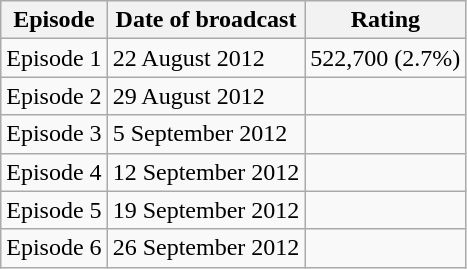<table class="wikitable">
<tr>
<th>Episode</th>
<th>Date of broadcast</th>
<th>Rating</th>
</tr>
<tr>
<td>Episode 1</td>
<td>22 August 2012</td>
<td>522,700 (2.7%)</td>
</tr>
<tr>
<td>Episode 2</td>
<td>29 August 2012</td>
<td></td>
</tr>
<tr>
<td>Episode 3</td>
<td>5 September 2012</td>
<td></td>
</tr>
<tr>
<td>Episode 4</td>
<td>12 September 2012</td>
<td></td>
</tr>
<tr>
<td>Episode 5</td>
<td>19 September 2012</td>
<td></td>
</tr>
<tr>
<td>Episode 6</td>
<td>26 September 2012</td>
<td></td>
</tr>
</table>
